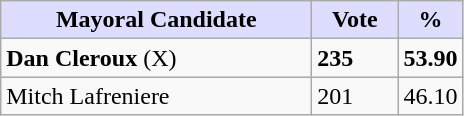<table class="wikitable">
<tr>
<th style="background:#ddf; width:200px;">Mayoral Candidate</th>
<th style="background:#ddf; width:50px;">Vote</th>
<th style="background:#ddf; width:30px;">%</th>
</tr>
<tr>
<td><strong>Dan Cleroux</strong> (X)</td>
<td><strong>235</strong></td>
<td><strong>53.90</strong></td>
</tr>
<tr>
<td>Mitch Lafreniere</td>
<td>201</td>
<td>46.10</td>
</tr>
</table>
